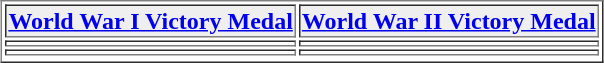<table align="center" border="1"  cellpadding="1">
<tr>
<th style="background:#efefef;"><a href='#'>World War I Victory Medal</a></th>
<th style="background:#efefef;"><a href='#'>World War II Victory Medal</a></th>
</tr>
<tr>
<td></td>
<td></td>
</tr>
<tr>
<td></td>
<td></td>
</tr>
<tr>
</tr>
</table>
